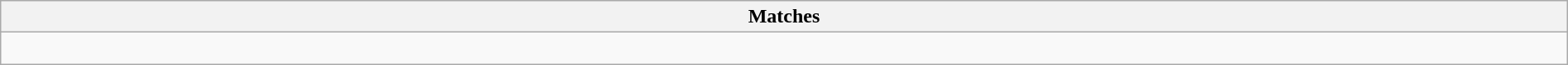<table class="wikitable collapsible collapsed" style="width:100%">
<tr>
<th>Matches</th>
</tr>
<tr>
<td><br>


</td>
</tr>
</table>
